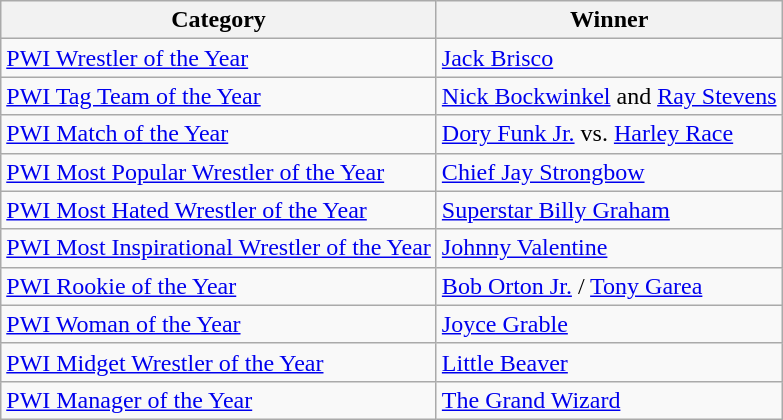<table class="wikitable">
<tr>
<th>Category</th>
<th>Winner</th>
</tr>
<tr>
<td><a href='#'>PWI Wrestler of the Year</a></td>
<td><a href='#'>Jack Brisco</a></td>
</tr>
<tr>
<td><a href='#'>PWI Tag Team of the Year</a></td>
<td><a href='#'>Nick Bockwinkel</a> and <a href='#'>Ray Stevens</a></td>
</tr>
<tr>
<td><a href='#'>PWI Match of the Year</a></td>
<td><a href='#'>Dory Funk Jr.</a> vs. <a href='#'>Harley Race</a></td>
</tr>
<tr>
<td><a href='#'>PWI Most Popular Wrestler of the Year</a></td>
<td><a href='#'>Chief Jay Strongbow</a></td>
</tr>
<tr>
<td><a href='#'>PWI Most Hated Wrestler of the Year</a></td>
<td><a href='#'>Superstar Billy Graham</a></td>
</tr>
<tr>
<td><a href='#'>PWI Most Inspirational Wrestler of the Year</a></td>
<td><a href='#'>Johnny Valentine</a></td>
</tr>
<tr>
<td><a href='#'>PWI Rookie of the Year</a></td>
<td><a href='#'>Bob Orton Jr.</a> / <a href='#'>Tony Garea</a></td>
</tr>
<tr>
<td><a href='#'>PWI Woman of the Year</a></td>
<td><a href='#'>Joyce Grable</a></td>
</tr>
<tr>
<td><a href='#'>PWI Midget Wrestler of the Year</a></td>
<td><a href='#'>Little Beaver</a></td>
</tr>
<tr>
<td><a href='#'>PWI Manager of the Year</a></td>
<td><a href='#'>The Grand Wizard</a></td>
</tr>
</table>
